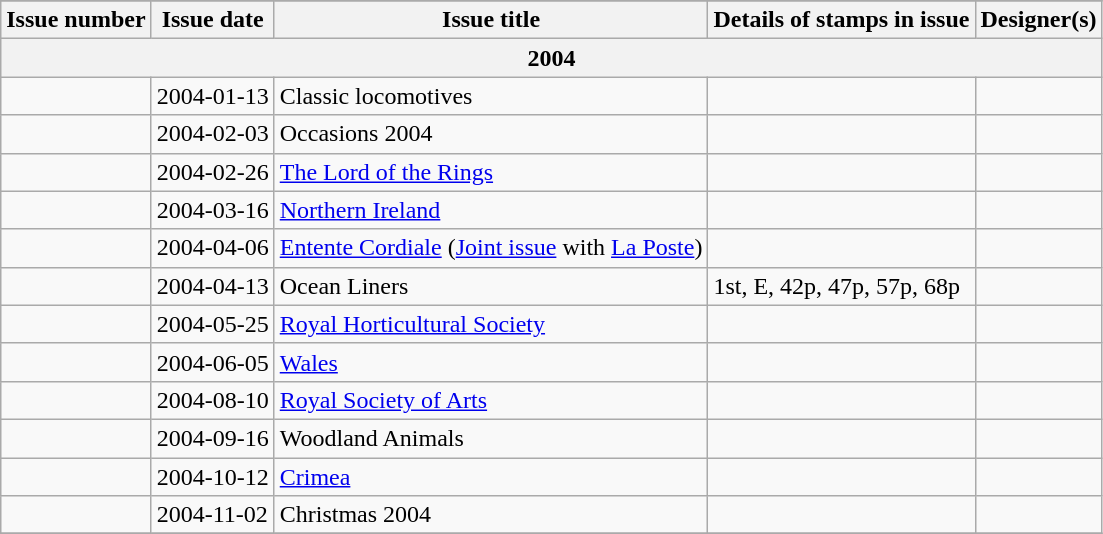<table class="wikitable">
<tr>
</tr>
<tr>
<th>Issue number</th>
<th>Issue date</th>
<th>Issue title</th>
<th>Details of stamps in issue</th>
<th>Designer(s)</th>
</tr>
<tr>
<th colspan=5>2004</th>
</tr>
<tr>
<td></td>
<td>2004-01-13</td>
<td>Classic locomotives</td>
<td></td>
<td></td>
</tr>
<tr>
<td></td>
<td>2004-02-03</td>
<td>Occasions 2004</td>
<td></td>
<td></td>
</tr>
<tr>
<td></td>
<td>2004-02-26</td>
<td><a href='#'>The Lord of the Rings</a></td>
<td></td>
<td></td>
</tr>
<tr>
<td></td>
<td>2004-03-16</td>
<td><a href='#'>Northern Ireland</a></td>
<td></td>
<td></td>
</tr>
<tr>
<td></td>
<td>2004-04-06</td>
<td><a href='#'>Entente Cordiale</a> (<a href='#'>Joint issue</a> with <a href='#'>La Poste</a>)</td>
<td></td>
<td></td>
</tr>
<tr>
<td></td>
<td>2004-04-13</td>
<td>Ocean Liners</td>
<td>1st, E, 42p, 47p, 57p, 68p</td>
<td></td>
</tr>
<tr>
<td></td>
<td>2004-05-25</td>
<td><a href='#'>Royal Horticultural Society</a></td>
<td></td>
<td></td>
</tr>
<tr>
<td></td>
<td>2004-06-05</td>
<td><a href='#'>Wales</a></td>
<td></td>
<td></td>
</tr>
<tr>
<td></td>
<td>2004-08-10</td>
<td><a href='#'>Royal Society of Arts</a></td>
<td></td>
<td></td>
</tr>
<tr>
<td></td>
<td>2004-09-16</td>
<td>Woodland Animals</td>
<td></td>
<td></td>
</tr>
<tr>
<td></td>
<td>2004-10-12</td>
<td><a href='#'>Crimea</a></td>
<td></td>
<td></td>
</tr>
<tr>
<td></td>
<td>2004-11-02</td>
<td>Christmas 2004</td>
<td></td>
<td></td>
</tr>
<tr>
</tr>
</table>
